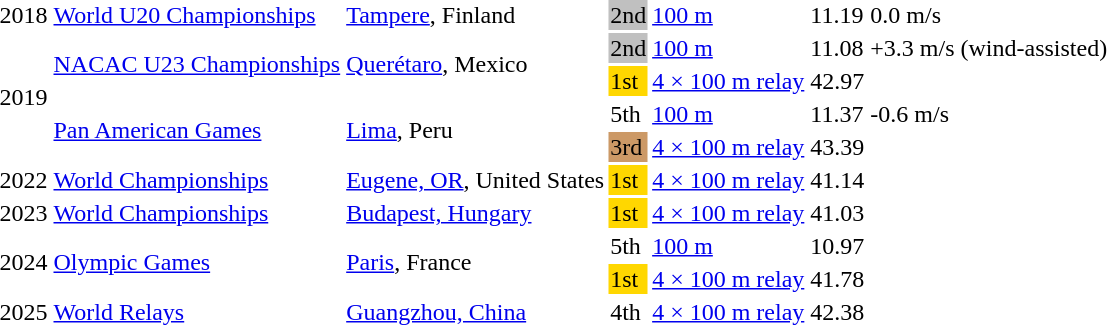<table>
<tr>
<td>2018</td>
<td><a href='#'>World U20 Championships</a></td>
<td><a href='#'>Tampere</a>, Finland</td>
<td bgcolor=silver>2nd</td>
<td><a href='#'>100 m</a></td>
<td>11.19</td>
<td>0.0 m/s</td>
</tr>
<tr>
<td rowspan=4>2019</td>
<td rowspan=2><a href='#'>NACAC U23 Championships</a></td>
<td rowspan=2><a href='#'>Querétaro</a>, Mexico</td>
<td bgcolor=silver>2nd</td>
<td><a href='#'>100 m</a></td>
<td>11.08 </td>
<td>+3.3 m/s (wind-assisted)</td>
</tr>
<tr>
<td bgcolor=gold>1st</td>
<td data-sort-value="400 relay"><a href='#'>4 × 100 m relay</a></td>
<td>42.97</td>
<td></td>
</tr>
<tr>
<td rowspan=2><a href='#'>Pan American Games</a></td>
<td rowspan=2><a href='#'>Lima</a>, Peru</td>
<td>5th</td>
<td><a href='#'>100 m</a></td>
<td>11.37</td>
<td>-0.6 m/s</td>
</tr>
<tr>
<td bgcolor=cc9966>3rd</td>
<td data-sort-value="400 relay"><a href='#'>4 × 100 m relay</a></td>
<td>43.39</td>
<td></td>
</tr>
<tr>
<td>2022</td>
<td><a href='#'>World Championships</a></td>
<td><a href='#'>Eugene, OR</a>, United States</td>
<td bgcolor=gold>1st</td>
<td><a href='#'>4 × 100 m relay</a></td>
<td>41.14</td>
<td></td>
</tr>
<tr>
<td>2023</td>
<td><a href='#'>World Championships</a></td>
<td><a href='#'>Budapest, Hungary</a></td>
<td bgcolor=gold>1st</td>
<td><a href='#'>4 × 100 m relay</a></td>
<td>41.03</td>
</tr>
<tr>
<td rowspan=2>2024</td>
<td rowspan=2><a href='#'>Olympic Games</a></td>
<td rowspan=2><a href='#'>Paris</a>, France</td>
<td>5th</td>
<td><a href='#'>100 m</a></td>
<td>10.97</td>
</tr>
<tr>
<td bgcolor=gold>1st</td>
<td><a href='#'>4 × 100 m relay</a></td>
<td>41.78</td>
</tr>
<tr>
<td>2025</td>
<td><a href='#'>World Relays</a></td>
<td><a href='#'>Guangzhou, China</a></td>
<td>4th</td>
<td><a href='#'>4 × 100 m relay</a></td>
<td>42.38</td>
</tr>
</table>
